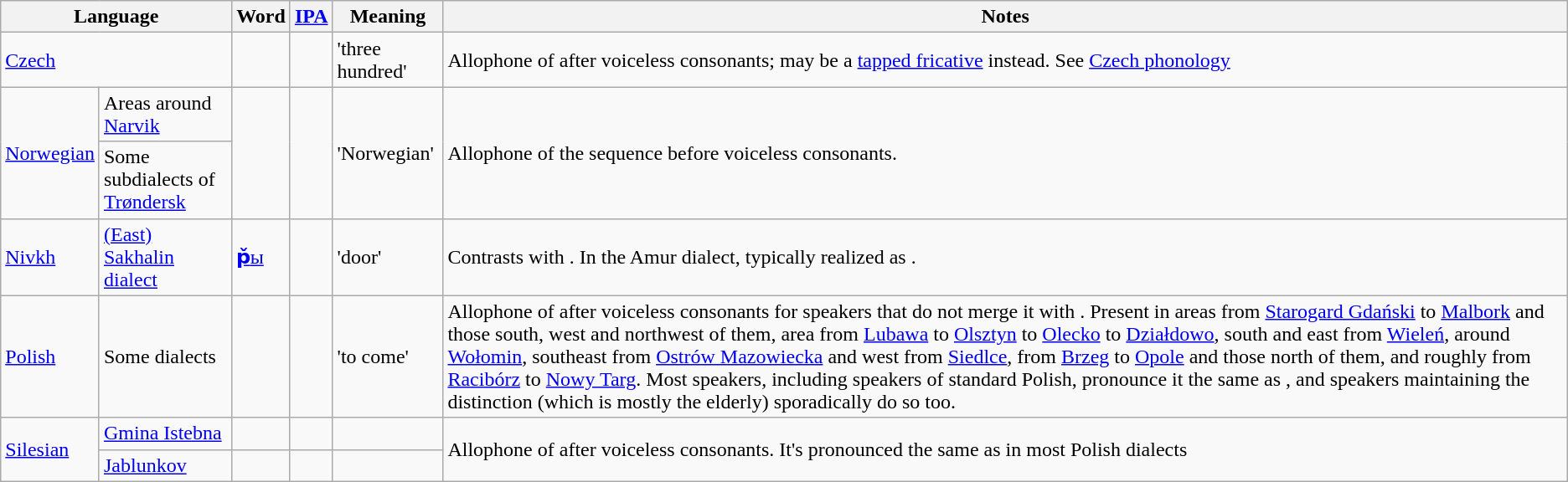<table class="wikitable">
<tr>
<th colspan=2>Language</th>
<th>Word</th>
<th><a href='#'>IPA</a></th>
<th>Meaning</th>
<th>Notes</th>
</tr>
<tr>
<td colspan=2><a href='#'>Czech</a></td>
<td></td>
<td></td>
<td>'three hundred'</td>
<td>Allophone of  after voiceless consonants; may be a <a href='#'>tapped fricative</a> instead. See <a href='#'>Czech phonology</a></td>
</tr>
<tr>
<td rowspan=2><a href='#'>Norwegian</a></td>
<td>Areas around <a href='#'>Narvik</a></td>
<td rowspan=2></td>
<td rowspan=2></td>
<td rowspan=2>'Norwegian'</td>
<td rowspan=2>Allophone of the sequence  before voiceless consonants.</td>
</tr>
<tr>
<td>Some subdialects of <a href='#'>Trøndersk</a></td>
</tr>
<tr>
<td><a href='#'>Nivkh</a></td>
<td><a href='#'>(East) Sakhalin dialect</a></td>
<td><a href='#'><strong>р̌</strong>ы</a></td>
<td></td>
<td>'door'</td>
<td>Contrasts with . In the Amur dialect, typically realized as .</td>
</tr>
<tr>
<td><a href='#'>Polish</a></td>
<td>Some dialects</td>
<td></td>
<td></td>
<td>'to come'</td>
<td>Allophone of  after voiceless consonants for speakers that do not merge it with . Present in areas from <a href='#'>Starogard Gdański</a> to <a href='#'>Malbork</a> and those south, west and northwest of them, area from <a href='#'>Lubawa</a> to <a href='#'>Olsztyn</a> to <a href='#'>Olecko</a> to <a href='#'>Działdowo</a>, south and east from <a href='#'>Wieleń</a>, around <a href='#'>Wołomin</a>, southeast from <a href='#'>Ostrów Mazowiecka</a> and west from <a href='#'>Siedlce</a>, from <a href='#'>Brzeg</a> to <a href='#'>Opole</a> and those north of them, and roughly from <a href='#'>Racibórz</a> to <a href='#'>Nowy Targ</a>. Most speakers, including speakers of standard Polish, pronounce it the same as , and speakers maintaining the distinction (which is mostly the elderly) sporadically do so too.</td>
</tr>
<tr>
<td rowspan=2><a href='#'>Silesian</a></td>
<td><a href='#'>Gmina Istebna</a></td>
<td></td>
<td></td>
<td></td>
<td rowspan=2>Allophone of  after voiceless consonants. It's pronounced the same as  in most Polish dialects</td>
</tr>
<tr>
<td><a href='#'>Jablunkov</a></td>
<td></td>
<td></td>
<td></td>
</tr>
</table>
